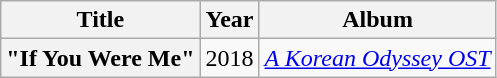<table class="wikitable plainrowheaders" style="text-align:center">
<tr>
<th scope="col">Title</th>
<th scope="col">Year</th>
<th scope="col">Album</th>
</tr>
<tr>
<th scope="row">"If You Were Me"<br></th>
<td>2018</td>
<td><em><a href='#'>A Korean Odyssey OST</a></em></td>
</tr>
</table>
